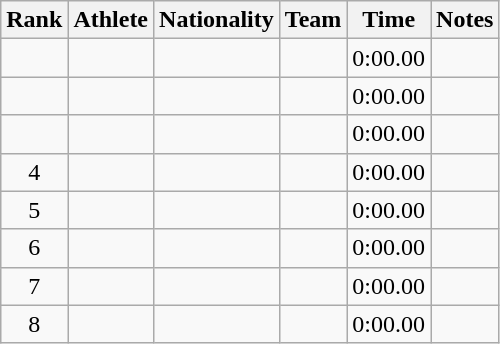<table class="wikitable sortable plainrowheaders" style="text-align:center">
<tr>
<th scope="col">Rank</th>
<th scope="col">Athlete</th>
<th scope="col">Nationality</th>
<th scope="col">Team</th>
<th scope="col">Time</th>
<th scope="col">Notes</th>
</tr>
<tr>
<td></td>
<td align=left></td>
<td align=left></td>
<td></td>
<td>0:00.00</td>
<td></td>
</tr>
<tr>
<td></td>
<td align=left></td>
<td align=left></td>
<td></td>
<td>0:00.00</td>
<td></td>
</tr>
<tr>
<td></td>
<td align=left></td>
<td align=left></td>
<td></td>
<td>0:00.00</td>
<td></td>
</tr>
<tr>
<td>4</td>
<td align=left></td>
<td align=left></td>
<td></td>
<td>0:00.00</td>
<td></td>
</tr>
<tr>
<td>5</td>
<td align=left></td>
<td align=left></td>
<td></td>
<td>0:00.00</td>
<td></td>
</tr>
<tr>
<td>6</td>
<td align=left></td>
<td align=left></td>
<td></td>
<td>0:00.00</td>
<td></td>
</tr>
<tr>
<td>7</td>
<td align=left></td>
<td align=left></td>
<td></td>
<td>0:00.00</td>
<td></td>
</tr>
<tr>
<td>8</td>
<td align=left></td>
<td align=left></td>
<td></td>
<td>0:00.00</td>
<td></td>
</tr>
</table>
